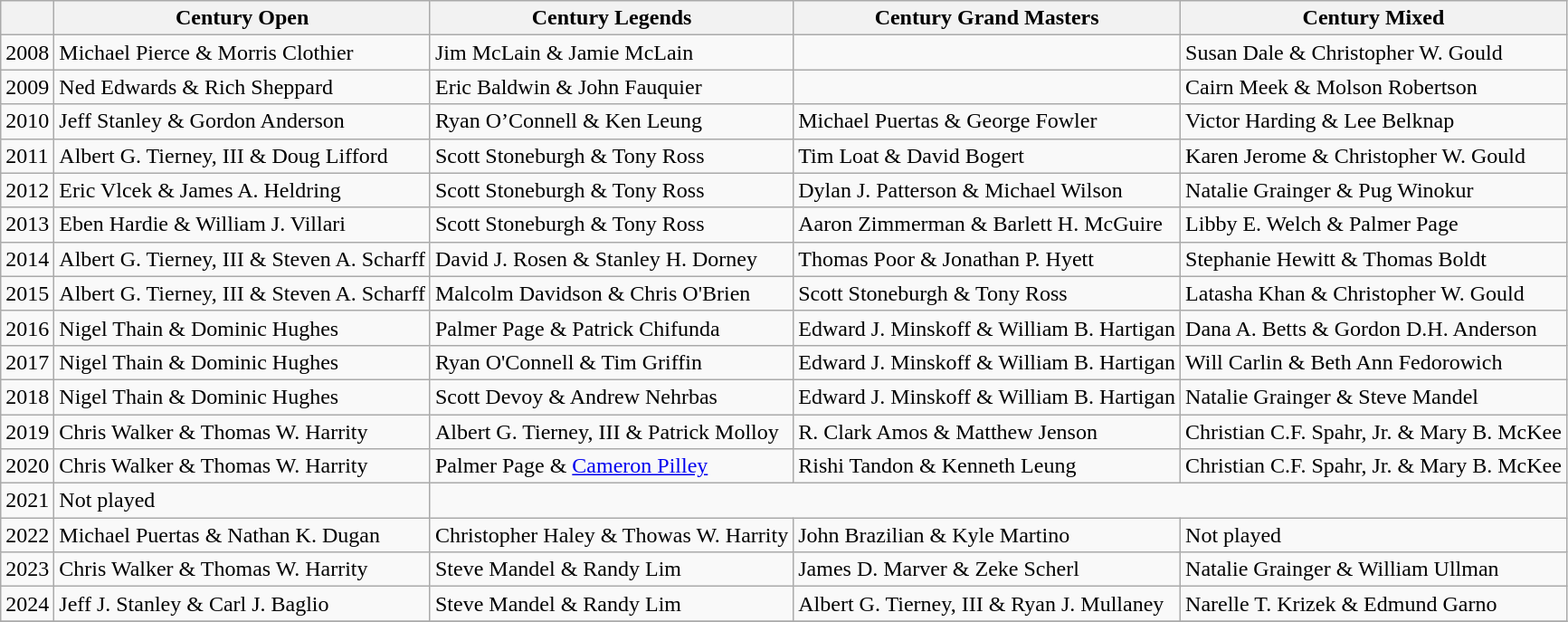<table class="wikitable">
<tr>
<th></th>
<th>Century Open</th>
<th>Century Legends</th>
<th>Century Grand Masters</th>
<th>Century Mixed</th>
</tr>
<tr>
<td>2008</td>
<td>Michael Pierce & Morris Clothier</td>
<td>Jim McLain & Jamie McLain</td>
<td></td>
<td>Susan Dale & Christopher W. Gould</td>
</tr>
<tr>
<td>2009</td>
<td>Ned Edwards & Rich Sheppard</td>
<td>Eric Baldwin & John Fauquier</td>
<td></td>
<td>Cairn Meek & Molson Robertson</td>
</tr>
<tr>
<td>2010</td>
<td>Jeff Stanley & Gordon Anderson</td>
<td>Ryan O’Connell & Ken Leung</td>
<td>Michael Puertas & George Fowler</td>
<td>Victor Harding & Lee Belknap</td>
</tr>
<tr>
<td>2011</td>
<td>Albert G. Tierney, III & Doug Lifford</td>
<td>Scott Stoneburgh &  Tony Ross</td>
<td>Tim Loat  &  David Bogert</td>
<td>Karen Jerome &  Christopher W. Gould</td>
</tr>
<tr>
<td>2012</td>
<td>Eric Vlcek & James A. Heldring</td>
<td>Scott Stoneburgh &  Tony Ross</td>
<td>Dylan J. Patterson & Michael Wilson</td>
<td>Natalie Grainger & Pug Winokur</td>
</tr>
<tr>
<td>2013</td>
<td>Eben Hardie & William J. Villari</td>
<td>Scott Stoneburgh &  Tony Ross</td>
<td>Aaron Zimmerman & Barlett H. McGuire</td>
<td>Libby E. Welch & Palmer Page</td>
</tr>
<tr>
<td>2014</td>
<td>Albert G. Tierney, III & Steven A. Scharff</td>
<td>David J. Rosen & Stanley H. Dorney</td>
<td>Thomas Poor & Jonathan P. Hyett</td>
<td>Stephanie Hewitt & Thomas Boldt</td>
</tr>
<tr>
<td>2015</td>
<td>Albert G. Tierney, III & Steven A. Scharff</td>
<td>Malcolm Davidson & Chris O'Brien</td>
<td>Scott Stoneburgh &  Tony Ross</td>
<td>Latasha Khan & Christopher W. Gould</td>
</tr>
<tr>
<td>2016</td>
<td>Nigel Thain & Dominic Hughes</td>
<td>Palmer Page & Patrick Chifunda</td>
<td>Edward J. Minskoff & William B. Hartigan</td>
<td>Dana A. Betts & Gordon D.H. Anderson</td>
</tr>
<tr>
<td>2017</td>
<td>Nigel Thain & Dominic Hughes</td>
<td>Ryan O'Connell & Tim Griffin</td>
<td>Edward J. Minskoff & William B. Hartigan</td>
<td>Will Carlin & Beth Ann Fedorowich</td>
</tr>
<tr>
<td>2018</td>
<td>Nigel Thain & Dominic Hughes</td>
<td>Scott Devoy & Andrew Nehrbas</td>
<td>Edward J. Minskoff & William B. Hartigan</td>
<td>Natalie Grainger & Steve Mandel</td>
</tr>
<tr>
<td>2019</td>
<td>Chris Walker & Thomas W. Harrity</td>
<td>Albert G. Tierney, III & Patrick Molloy</td>
<td>R. Clark Amos & Matthew Jenson</td>
<td>Christian C.F. Spahr, Jr. & Mary B. McKee</td>
</tr>
<tr>
<td>2020</td>
<td>Chris Walker & Thomas W. Harrity</td>
<td>Palmer Page & <a href='#'>Cameron Pilley</a></td>
<td>Rishi Tandon & Kenneth Leung</td>
<td>Christian C.F. Spahr, Jr. & Mary B. McKee</td>
</tr>
<tr>
<td>2021</td>
<td>Not played</td>
</tr>
<tr>
<td>2022</td>
<td>Michael Puertas & Nathan K. Dugan</td>
<td>Christopher Haley & Thowas W. Harrity</td>
<td>John Brazilian & Kyle Martino</td>
<td>Not played</td>
</tr>
<tr>
<td>2023</td>
<td>Chris Walker & Thomas W. Harrity</td>
<td>Steve Mandel & Randy Lim</td>
<td>James D. Marver & Zeke Scherl</td>
<td>Natalie Grainger & William Ullman</td>
</tr>
<tr>
<td>2024</td>
<td>Jeff J. Stanley & Carl J. Baglio</td>
<td>Steve Mandel & Randy Lim</td>
<td>Albert G. Tierney, III & Ryan J. Mullaney</td>
<td>Narelle T. Krizek & Edmund Garno</td>
</tr>
<tr>
</tr>
</table>
